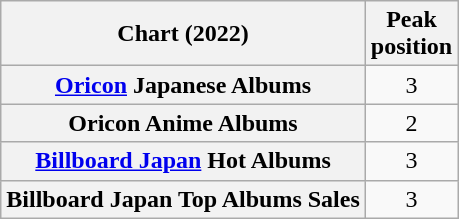<table class="wikitable plainrowheaders" style="text-align:center">
<tr>
<th scope="col">Chart (2022)</th>
<th scope="col">Peak<br> position</th>
</tr>
<tr>
<th scope="row"><a href='#'>Oricon</a> Japanese Albums </th>
<td>3</td>
</tr>
<tr>
<th scope="row">Oricon Anime Albums </th>
<td>2</td>
</tr>
<tr>
<th scope="row"><a href='#'>Billboard Japan</a> Hot Albums</th>
<td>3</td>
</tr>
<tr>
<th scope="row">Billboard Japan Top Albums Sales</th>
<td>3</td>
</tr>
</table>
